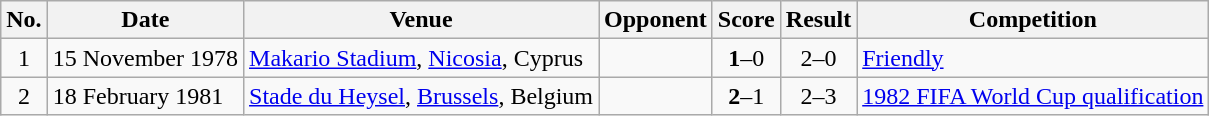<table class="wikitable plainrowheaders">
<tr>
<th>No.</th>
<th>Date</th>
<th>Venue</th>
<th>Opponent</th>
<th>Score</th>
<th>Result</th>
<th>Competition</th>
</tr>
<tr>
<td align="center">1</td>
<td>15 November 1978</td>
<td><a href='#'>Makario Stadium</a>, <a href='#'>Nicosia</a>, Cyprus</td>
<td></td>
<td align="center"><strong>1</strong>–0</td>
<td align="center">2–0</td>
<td><a href='#'>Friendly</a></td>
</tr>
<tr>
<td align="center">2</td>
<td>18 February 1981</td>
<td><a href='#'>Stade du Heysel</a>, <a href='#'>Brussels</a>, Belgium</td>
<td></td>
<td align="center"><strong>2</strong>–1</td>
<td align="center">2–3</td>
<td><a href='#'>1982 FIFA World Cup qualification</a></td>
</tr>
</table>
